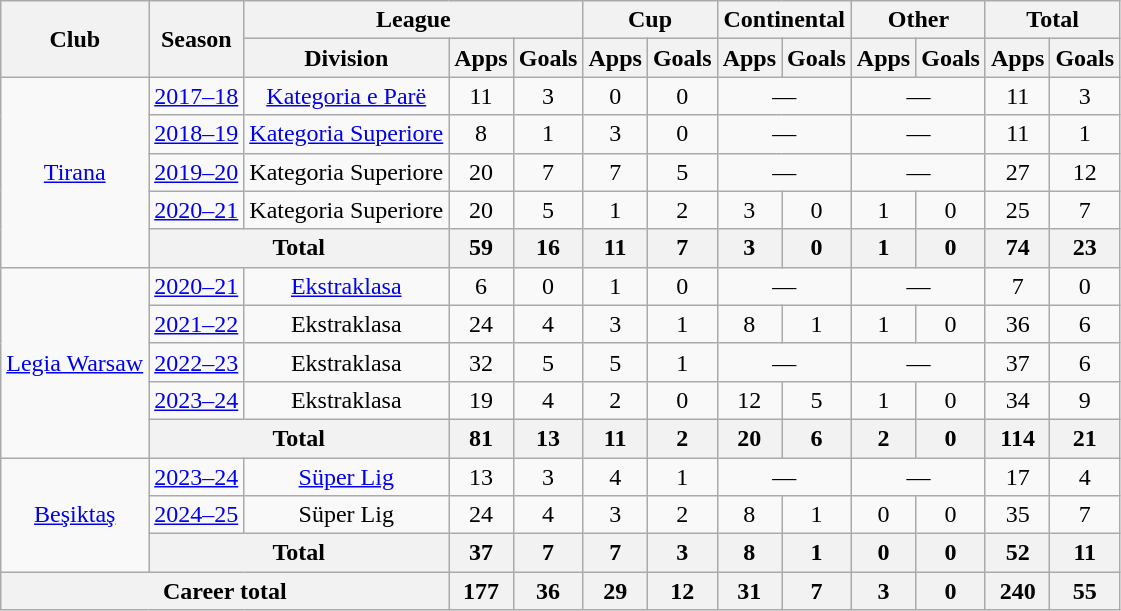<table class="wikitable" style="text-align:center">
<tr>
<th rowspan="2">Club</th>
<th rowspan="2">Season</th>
<th colspan="3">League</th>
<th colspan="2">Cup</th>
<th colspan="2">Continental</th>
<th colspan="2">Other</th>
<th colspan="2">Total</th>
</tr>
<tr>
<th>Division</th>
<th>Apps</th>
<th>Goals</th>
<th>Apps</th>
<th>Goals</th>
<th>Apps</th>
<th>Goals</th>
<th>Apps</th>
<th>Goals</th>
<th>Apps</th>
<th>Goals</th>
</tr>
<tr>
<td rowspan="5"><a href='#'>Tirana</a></td>
<td><a href='#'>2017–18</a></td>
<td><a href='#'>Kategoria e Parë</a></td>
<td>11</td>
<td>3</td>
<td>0</td>
<td>0</td>
<td colspan="2">—</td>
<td colspan="2">—</td>
<td>11</td>
<td>3</td>
</tr>
<tr>
<td><a href='#'>2018–19</a></td>
<td><a href='#'>Kategoria Superiore</a></td>
<td>8</td>
<td>1</td>
<td>3</td>
<td>0</td>
<td colspan="2">—</td>
<td colspan="2">—</td>
<td>11</td>
<td>1</td>
</tr>
<tr>
<td><a href='#'>2019–20</a></td>
<td>Kategoria Superiore</td>
<td>20</td>
<td>7</td>
<td>7</td>
<td>5</td>
<td colspan="2">—</td>
<td colspan="2">—</td>
<td>27</td>
<td>12</td>
</tr>
<tr>
<td><a href='#'>2020–21</a></td>
<td>Kategoria Superiore</td>
<td>20</td>
<td>5</td>
<td>1</td>
<td>2</td>
<td>3</td>
<td>0</td>
<td>1</td>
<td>0</td>
<td>25</td>
<td>7</td>
</tr>
<tr>
<th colspan="2">Total</th>
<th>59</th>
<th>16</th>
<th>11</th>
<th>7</th>
<th>3</th>
<th>0</th>
<th>1</th>
<th>0</th>
<th>74</th>
<th>23</th>
</tr>
<tr>
<td rowspan="5"><a href='#'>Legia Warsaw</a></td>
<td><a href='#'>2020–21</a></td>
<td><a href='#'>Ekstraklasa</a></td>
<td>6</td>
<td>0</td>
<td>1</td>
<td>0</td>
<td colspan="2">—</td>
<td colspan="2">—</td>
<td>7</td>
<td>0</td>
</tr>
<tr>
<td><a href='#'>2021–22</a></td>
<td>Ekstraklasa</td>
<td>24</td>
<td>4</td>
<td>3</td>
<td>1</td>
<td>8</td>
<td>1</td>
<td>1</td>
<td>0</td>
<td>36</td>
<td>6</td>
</tr>
<tr>
<td><a href='#'>2022–23</a></td>
<td>Ekstraklasa</td>
<td>32</td>
<td>5</td>
<td>5</td>
<td>1</td>
<td colspan="2">—</td>
<td colspan="2">—</td>
<td>37</td>
<td>6</td>
</tr>
<tr>
<td><a href='#'>2023–24</a></td>
<td>Ekstraklasa</td>
<td>19</td>
<td>4</td>
<td>2</td>
<td>0</td>
<td>12</td>
<td>5</td>
<td>1</td>
<td>0</td>
<td>34</td>
<td>9</td>
</tr>
<tr>
<th colspan="2">Total</th>
<th>81</th>
<th>13</th>
<th>11</th>
<th>2</th>
<th>20</th>
<th>6</th>
<th>2</th>
<th>0</th>
<th>114</th>
<th>21</th>
</tr>
<tr>
<td rowspan="3"><a href='#'>Beşiktaş</a></td>
<td><a href='#'>2023–24</a></td>
<td><a href='#'>Süper Lig</a></td>
<td>13</td>
<td>3</td>
<td>4</td>
<td>1</td>
<td colspan="2">—</td>
<td colspan="2">—</td>
<td>17</td>
<td>4</td>
</tr>
<tr>
<td><a href='#'>2024–25</a></td>
<td>Süper Lig</td>
<td>24</td>
<td>4</td>
<td>3</td>
<td>2</td>
<td>8</td>
<td>1</td>
<td>0</td>
<td>0</td>
<td>35</td>
<td>7</td>
</tr>
<tr>
<th colspan="2">Total</th>
<th>37</th>
<th>7</th>
<th>7</th>
<th>3</th>
<th>8</th>
<th>1</th>
<th>0</th>
<th>0</th>
<th>52</th>
<th>11</th>
</tr>
<tr>
<th colspan="3">Career total</th>
<th>177</th>
<th>36</th>
<th>29</th>
<th>12</th>
<th>31</th>
<th>7</th>
<th>3</th>
<th>0</th>
<th>240</th>
<th>55</th>
</tr>
</table>
